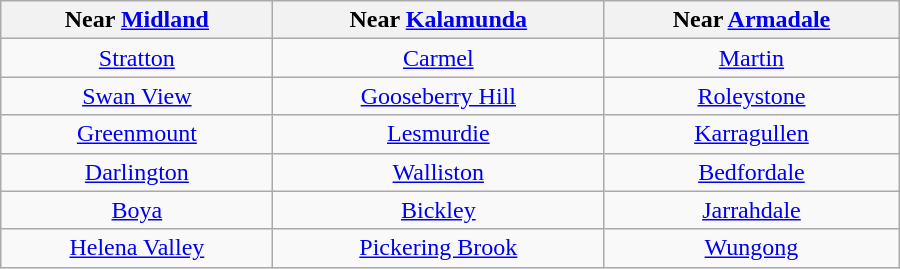<table class="wikitable" style="width:600px;">
<tr>
<th>Near <a href='#'>Midland</a></th>
<th>Near <a href='#'>Kalamunda</a></th>
<th>Near <a href='#'>Armadale</a></th>
</tr>
<tr style="text-align:center;">
<td><a href='#'>Stratton</a></td>
<td><a href='#'>Carmel</a></td>
<td><a href='#'>Martin</a></td>
</tr>
<tr style="text-align:center;">
<td><a href='#'>Swan View</a></td>
<td><a href='#'>Gooseberry Hill</a></td>
<td><a href='#'>Roleystone</a></td>
</tr>
<tr style="text-align:center;">
<td><a href='#'>Greenmount</a></td>
<td><a href='#'>Lesmurdie</a></td>
<td><a href='#'>Karragullen</a></td>
</tr>
<tr style="text-align:center;">
<td><a href='#'>Darlington</a></td>
<td><a href='#'>Walliston</a></td>
<td><a href='#'>Bedfordale</a></td>
</tr>
<tr style="text-align:center;">
<td><a href='#'>Boya</a></td>
<td><a href='#'>Bickley</a></td>
<td><a href='#'>Jarrahdale</a></td>
</tr>
<tr style="text-align:center;">
<td><a href='#'>Helena Valley</a></td>
<td><a href='#'>Pickering Brook</a></td>
<td><a href='#'>Wungong</a></td>
</tr>
</table>
